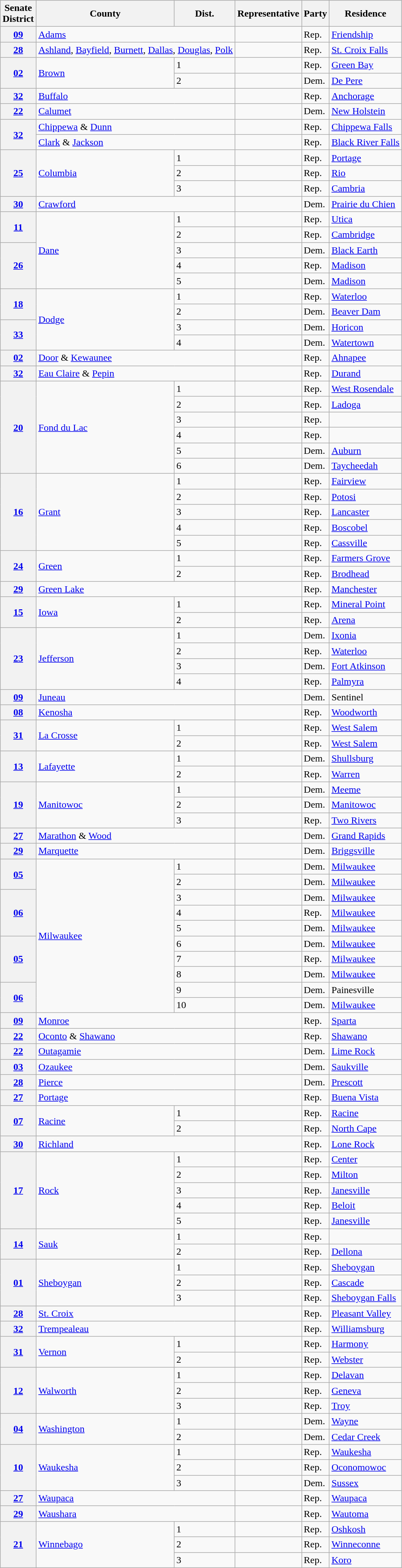<table class="wikitable sortable">
<tr>
<th>Senate<br>District</th>
<th>County</th>
<th>Dist.</th>
<th>Representative</th>
<th>Party</th>
<th>Residence</th>
</tr>
<tr>
<th><a href='#'>09</a></th>
<td text-align="left" colspan="2"><a href='#'>Adams</a></td>
<td></td>
<td>Rep.</td>
<td><a href='#'>Friendship</a></td>
</tr>
<tr>
<th><a href='#'>28</a></th>
<td text-align="left" colspan="2"><a href='#'>Ashland</a>, <a href='#'>Bayfield</a>, <a href='#'>Burnett</a>, <a href='#'>Dallas</a>, <a href='#'>Douglas</a>, <a href='#'>Polk</a></td>
<td></td>
<td>Rep.</td>
<td><a href='#'>St. Croix Falls</a></td>
</tr>
<tr>
<th rowspan="2"><a href='#'>02</a></th>
<td text-align="left" rowspan="2"><a href='#'>Brown</a></td>
<td>1</td>
<td></td>
<td>Rep.</td>
<td><a href='#'>Green Bay</a></td>
</tr>
<tr>
<td>2</td>
<td></td>
<td>Dem.</td>
<td><a href='#'>De Pere</a></td>
</tr>
<tr>
<th><a href='#'>32</a></th>
<td text-align="left" colspan="2"><a href='#'>Buffalo</a></td>
<td></td>
<td>Rep.</td>
<td><a href='#'>Anchorage</a></td>
</tr>
<tr>
<th><a href='#'>22</a></th>
<td text-align="left" colspan="2"><a href='#'>Calumet</a></td>
<td></td>
<td>Dem.</td>
<td><a href='#'>New Holstein</a></td>
</tr>
<tr>
<th rowspan="2"><a href='#'>32</a></th>
<td text-align="left" colspan="2"><a href='#'>Chippewa</a> & <a href='#'>Dunn</a></td>
<td></td>
<td>Rep.</td>
<td><a href='#'>Chippewa Falls</a></td>
</tr>
<tr>
<td text-align="left" colspan="2"><a href='#'>Clark</a> & <a href='#'>Jackson</a></td>
<td></td>
<td>Rep.</td>
<td><a href='#'>Black River Falls</a></td>
</tr>
<tr>
<th rowspan="3"><a href='#'>25</a></th>
<td text-align="left" rowspan="3"><a href='#'>Columbia</a></td>
<td>1</td>
<td></td>
<td>Rep.</td>
<td><a href='#'>Portage</a></td>
</tr>
<tr>
<td>2</td>
<td></td>
<td>Rep.</td>
<td><a href='#'>Rio</a></td>
</tr>
<tr>
<td>3</td>
<td></td>
<td>Rep.</td>
<td><a href='#'>Cambria</a></td>
</tr>
<tr>
<th><a href='#'>30</a></th>
<td text-align="left" colspan="2"><a href='#'>Crawford</a></td>
<td></td>
<td>Dem.</td>
<td><a href='#'>Prairie du Chien</a></td>
</tr>
<tr>
<th rowspan="2"><a href='#'>11</a></th>
<td text-align="left" rowspan="5"><a href='#'>Dane</a></td>
<td>1</td>
<td></td>
<td>Rep.</td>
<td><a href='#'>Utica</a></td>
</tr>
<tr>
<td>2</td>
<td></td>
<td>Rep.</td>
<td><a href='#'>Cambridge</a></td>
</tr>
<tr>
<th rowspan="3"><a href='#'>26</a></th>
<td>3</td>
<td></td>
<td>Dem.</td>
<td><a href='#'>Black Earth</a></td>
</tr>
<tr>
<td>4</td>
<td></td>
<td>Rep.</td>
<td><a href='#'>Madison</a></td>
</tr>
<tr>
<td>5</td>
<td></td>
<td>Dem.</td>
<td><a href='#'>Madison</a></td>
</tr>
<tr>
<th rowspan="2"><a href='#'>18</a></th>
<td text-align="left" rowspan="4"><a href='#'>Dodge</a></td>
<td>1</td>
<td></td>
<td>Rep.</td>
<td><a href='#'>Waterloo</a></td>
</tr>
<tr>
<td>2</td>
<td></td>
<td>Dem.</td>
<td><a href='#'>Beaver Dam</a></td>
</tr>
<tr>
<th rowspan="2"><a href='#'>33</a></th>
<td>3</td>
<td></td>
<td>Dem.</td>
<td><a href='#'>Horicon</a></td>
</tr>
<tr>
<td>4</td>
<td></td>
<td>Dem.</td>
<td><a href='#'>Watertown</a></td>
</tr>
<tr>
<th><a href='#'>02</a></th>
<td text-align="left" colspan="2"><a href='#'>Door</a> & <a href='#'>Kewaunee</a></td>
<td></td>
<td>Rep.</td>
<td><a href='#'>Ahnapee</a></td>
</tr>
<tr>
<th><a href='#'>32</a></th>
<td text-align="left" colspan="2"><a href='#'>Eau Claire</a> & <a href='#'>Pepin</a></td>
<td></td>
<td>Rep.</td>
<td><a href='#'>Durand</a></td>
</tr>
<tr>
<th rowspan="6"><a href='#'>20</a></th>
<td text-align="left" rowspan="6"><a href='#'>Fond du Lac</a></td>
<td>1</td>
<td></td>
<td>Rep.</td>
<td><a href='#'>West Rosendale</a></td>
</tr>
<tr>
<td>2</td>
<td></td>
<td>Rep.</td>
<td><a href='#'>Ladoga</a></td>
</tr>
<tr>
<td>3</td>
<td></td>
<td>Rep.</td>
<td></td>
</tr>
<tr>
<td>4</td>
<td></td>
<td>Rep.</td>
<td></td>
</tr>
<tr>
<td>5</td>
<td></td>
<td>Dem.</td>
<td><a href='#'>Auburn</a></td>
</tr>
<tr>
<td>6</td>
<td></td>
<td>Dem.</td>
<td><a href='#'>Taycheedah</a></td>
</tr>
<tr>
<th rowspan="5"><a href='#'>16</a></th>
<td text-align="left" rowspan="5"><a href='#'>Grant</a></td>
<td>1</td>
<td></td>
<td>Rep.</td>
<td><a href='#'>Fairview</a></td>
</tr>
<tr>
<td>2</td>
<td></td>
<td>Rep.</td>
<td><a href='#'>Potosi</a></td>
</tr>
<tr>
<td>3</td>
<td></td>
<td>Rep.</td>
<td><a href='#'>Lancaster</a></td>
</tr>
<tr>
<td>4</td>
<td></td>
<td>Rep.</td>
<td><a href='#'>Boscobel</a></td>
</tr>
<tr>
<td>5</td>
<td></td>
<td>Rep.</td>
<td><a href='#'>Cassville</a></td>
</tr>
<tr>
<th rowspan="2"><a href='#'>24</a></th>
<td text-align="left" rowspan="2"><a href='#'>Green</a></td>
<td>1</td>
<td></td>
<td>Rep.</td>
<td><a href='#'>Farmers Grove</a></td>
</tr>
<tr>
<td>2</td>
<td></td>
<td>Rep.</td>
<td><a href='#'>Brodhead</a></td>
</tr>
<tr>
<th><a href='#'>29</a></th>
<td text-align="left" colspan="2"><a href='#'>Green Lake</a></td>
<td></td>
<td>Rep.</td>
<td><a href='#'>Manchester</a></td>
</tr>
<tr>
<th rowspan="2"><a href='#'>15</a></th>
<td text-align="left" rowspan="2"><a href='#'>Iowa</a></td>
<td>1</td>
<td></td>
<td>Rep.</td>
<td><a href='#'>Mineral Point</a></td>
</tr>
<tr>
<td>2</td>
<td></td>
<td>Rep.</td>
<td><a href='#'>Arena</a></td>
</tr>
<tr>
<th rowspan="4"><a href='#'>23</a></th>
<td text-align="left" rowspan="4"><a href='#'>Jefferson</a></td>
<td>1</td>
<td></td>
<td>Dem.</td>
<td><a href='#'>Ixonia</a></td>
</tr>
<tr>
<td>2</td>
<td></td>
<td>Rep.</td>
<td><a href='#'>Waterloo</a></td>
</tr>
<tr>
<td>3</td>
<td></td>
<td>Dem.</td>
<td><a href='#'>Fort Atkinson</a></td>
</tr>
<tr>
<td>4</td>
<td></td>
<td>Rep.</td>
<td><a href='#'>Palmyra</a></td>
</tr>
<tr>
<th><a href='#'>09</a></th>
<td text-align="left" colspan="2"><a href='#'>Juneau</a></td>
<td></td>
<td>Dem.</td>
<td>Sentinel</td>
</tr>
<tr>
<th><a href='#'>08</a></th>
<td text-align="left" colspan="2"><a href='#'>Kenosha</a></td>
<td></td>
<td>Rep.</td>
<td><a href='#'>Woodworth</a></td>
</tr>
<tr>
<th rowspan="2"><a href='#'>31</a></th>
<td text-align="left" rowspan="2"><a href='#'>La Crosse</a></td>
<td>1</td>
<td></td>
<td>Rep.</td>
<td><a href='#'>West Salem</a></td>
</tr>
<tr>
<td>2</td>
<td></td>
<td>Rep.</td>
<td><a href='#'>West Salem</a></td>
</tr>
<tr>
<th rowspan="2"><a href='#'>13</a></th>
<td text-align="left" rowspan="2"><a href='#'>Lafayette</a></td>
<td>1</td>
<td></td>
<td>Dem.</td>
<td><a href='#'>Shullsburg</a></td>
</tr>
<tr>
<td>2</td>
<td></td>
<td>Rep.</td>
<td><a href='#'>Warren</a></td>
</tr>
<tr>
<th rowspan="3"><a href='#'>19</a></th>
<td text-align="left" rowspan="3"><a href='#'>Manitowoc</a></td>
<td>1</td>
<td></td>
<td>Dem.</td>
<td><a href='#'>Meeme</a></td>
</tr>
<tr>
<td>2</td>
<td></td>
<td>Dem.</td>
<td><a href='#'>Manitowoc</a></td>
</tr>
<tr>
<td>3</td>
<td></td>
<td>Rep.</td>
<td><a href='#'>Two Rivers</a></td>
</tr>
<tr>
<th><a href='#'>27</a></th>
<td text-align="left" colspan="2"><a href='#'>Marathon</a> & <a href='#'>Wood</a></td>
<td></td>
<td>Dem.</td>
<td><a href='#'>Grand Rapids</a></td>
</tr>
<tr>
<th><a href='#'>29</a></th>
<td text-align="left" colspan="2"><a href='#'>Marquette</a></td>
<td></td>
<td>Dem.</td>
<td><a href='#'>Briggsville</a></td>
</tr>
<tr>
<th rowspan="2"><a href='#'>05</a></th>
<td text-align="left" rowspan="10"><a href='#'>Milwaukee</a></td>
<td>1</td>
<td></td>
<td>Dem.</td>
<td><a href='#'>Milwaukee</a></td>
</tr>
<tr>
<td>2</td>
<td></td>
<td>Dem.</td>
<td><a href='#'>Milwaukee</a></td>
</tr>
<tr>
<th rowspan="3"><a href='#'>06</a></th>
<td>3</td>
<td></td>
<td>Dem.</td>
<td><a href='#'>Milwaukee</a></td>
</tr>
<tr>
<td>4</td>
<td></td>
<td>Rep.</td>
<td><a href='#'>Milwaukee</a></td>
</tr>
<tr>
<td>5</td>
<td></td>
<td>Dem.</td>
<td><a href='#'>Milwaukee</a></td>
</tr>
<tr>
<th rowspan="3"><a href='#'>05</a></th>
<td>6</td>
<td></td>
<td>Dem.</td>
<td><a href='#'>Milwaukee</a></td>
</tr>
<tr>
<td>7</td>
<td></td>
<td>Rep.</td>
<td><a href='#'>Milwaukee</a></td>
</tr>
<tr>
<td>8</td>
<td></td>
<td>Dem.</td>
<td><a href='#'>Milwaukee</a></td>
</tr>
<tr>
<th rowspan="2"><a href='#'>06</a></th>
<td>9</td>
<td></td>
<td>Dem.</td>
<td>Painesville</td>
</tr>
<tr>
<td>10</td>
<td></td>
<td>Dem.</td>
<td><a href='#'>Milwaukee</a></td>
</tr>
<tr>
<th><a href='#'>09</a></th>
<td text-align="left" colspan="2"><a href='#'>Monroe</a></td>
<td></td>
<td>Rep.</td>
<td><a href='#'>Sparta</a></td>
</tr>
<tr>
<th><a href='#'>22</a></th>
<td text-align="left" colspan="2"><a href='#'>Oconto</a> & <a href='#'>Shawano</a></td>
<td></td>
<td>Rep.</td>
<td><a href='#'>Shawano</a></td>
</tr>
<tr>
<th><a href='#'>22</a></th>
<td text-align="left" colspan="2"><a href='#'>Outagamie</a></td>
<td></td>
<td>Dem.</td>
<td><a href='#'>Lime Rock</a></td>
</tr>
<tr>
<th><a href='#'>03</a></th>
<td text-align="left" colspan="2"><a href='#'>Ozaukee</a></td>
<td></td>
<td>Dem.</td>
<td><a href='#'>Saukville</a></td>
</tr>
<tr>
<th><a href='#'>28</a></th>
<td text-align="left" colspan="2"><a href='#'>Pierce</a></td>
<td></td>
<td>Dem.</td>
<td><a href='#'>Prescott</a></td>
</tr>
<tr>
<th><a href='#'>27</a></th>
<td text-align="left" colspan="2"><a href='#'>Portage</a></td>
<td></td>
<td>Rep.</td>
<td><a href='#'>Buena Vista</a></td>
</tr>
<tr>
<th rowspan="2"><a href='#'>07</a></th>
<td text-align="left" rowspan="2"><a href='#'>Racine</a></td>
<td>1</td>
<td></td>
<td>Rep.</td>
<td><a href='#'>Racine</a></td>
</tr>
<tr>
<td>2</td>
<td></td>
<td>Rep.</td>
<td><a href='#'>North Cape</a></td>
</tr>
<tr>
<th><a href='#'>30</a></th>
<td text-align="left" colspan="2"><a href='#'>Richland</a></td>
<td></td>
<td>Rep.</td>
<td><a href='#'>Lone Rock</a></td>
</tr>
<tr>
<th rowspan="5"><a href='#'>17</a></th>
<td text-align="left" rowspan="5"><a href='#'>Rock</a></td>
<td>1</td>
<td></td>
<td>Rep.</td>
<td><a href='#'>Center</a></td>
</tr>
<tr>
<td>2</td>
<td></td>
<td>Rep.</td>
<td><a href='#'>Milton</a></td>
</tr>
<tr>
<td>3</td>
<td></td>
<td>Rep.</td>
<td><a href='#'>Janesville</a></td>
</tr>
<tr>
<td>4</td>
<td></td>
<td>Rep.</td>
<td><a href='#'>Beloit</a></td>
</tr>
<tr>
<td>5</td>
<td></td>
<td>Rep.</td>
<td><a href='#'>Janesville</a></td>
</tr>
<tr>
<th rowspan="2"><a href='#'>14</a></th>
<td text-align="left" rowspan="2"><a href='#'>Sauk</a></td>
<td>1</td>
<td></td>
<td>Rep.</td>
<td></td>
</tr>
<tr>
<td>2</td>
<td></td>
<td>Rep.</td>
<td><a href='#'>Dellona</a></td>
</tr>
<tr>
<th rowspan="3"><a href='#'>01</a></th>
<td text-align="left" rowspan="3"><a href='#'>Sheboygan</a></td>
<td>1</td>
<td></td>
<td>Rep.</td>
<td><a href='#'>Sheboygan</a></td>
</tr>
<tr>
<td>2</td>
<td></td>
<td>Rep.</td>
<td><a href='#'>Cascade</a></td>
</tr>
<tr>
<td>3</td>
<td></td>
<td>Rep.</td>
<td><a href='#'>Sheboygan Falls</a></td>
</tr>
<tr>
<th><a href='#'>28</a></th>
<td text-align="left" colspan="2"><a href='#'>St. Croix</a></td>
<td></td>
<td>Rep.</td>
<td><a href='#'>Pleasant Valley</a></td>
</tr>
<tr>
<th><a href='#'>32</a></th>
<td text-align="left" colspan="2"><a href='#'>Trempealeau</a></td>
<td></td>
<td>Rep.</td>
<td><a href='#'>Williamsburg</a></td>
</tr>
<tr>
<th rowspan="2"><a href='#'>31</a></th>
<td text-align="left" rowspan="2"><a href='#'>Vernon</a></td>
<td>1</td>
<td></td>
<td>Rep.</td>
<td><a href='#'>Harmony</a></td>
</tr>
<tr>
<td>2</td>
<td></td>
<td>Rep.</td>
<td><a href='#'>Webster</a></td>
</tr>
<tr>
<th rowspan="3"><a href='#'>12</a></th>
<td text-align="left" rowspan="3"><a href='#'>Walworth</a></td>
<td>1</td>
<td></td>
<td>Rep.</td>
<td><a href='#'>Delavan</a></td>
</tr>
<tr>
<td>2</td>
<td></td>
<td>Rep.</td>
<td><a href='#'>Geneva</a></td>
</tr>
<tr>
<td>3</td>
<td></td>
<td>Rep.</td>
<td><a href='#'>Troy</a></td>
</tr>
<tr>
<th rowspan="2"><a href='#'>04</a></th>
<td text-align="left" rowspan="2"><a href='#'>Washington</a></td>
<td>1</td>
<td></td>
<td>Dem.</td>
<td><a href='#'>Wayne</a></td>
</tr>
<tr>
<td>2</td>
<td></td>
<td>Dem.</td>
<td><a href='#'>Cedar Creek</a></td>
</tr>
<tr>
<th rowspan="3"><a href='#'>10</a></th>
<td text-align="left" rowspan="3"><a href='#'>Waukesha</a></td>
<td>1</td>
<td></td>
<td>Rep.</td>
<td><a href='#'>Waukesha</a></td>
</tr>
<tr>
<td>2</td>
<td></td>
<td>Rep.</td>
<td><a href='#'>Oconomowoc</a></td>
</tr>
<tr>
<td>3</td>
<td></td>
<td>Dem.</td>
<td><a href='#'>Sussex</a></td>
</tr>
<tr>
<th><a href='#'>27</a></th>
<td text-align="left" colspan="2"><a href='#'>Waupaca</a></td>
<td></td>
<td>Rep.</td>
<td><a href='#'>Waupaca</a></td>
</tr>
<tr>
<th><a href='#'>29</a></th>
<td text-align="left" colspan="2"><a href='#'>Waushara</a></td>
<td></td>
<td>Rep.</td>
<td><a href='#'>Wautoma</a></td>
</tr>
<tr>
<th rowspan="3"><a href='#'>21</a></th>
<td text-align="left" rowspan="3"><a href='#'>Winnebago</a></td>
<td>1</td>
<td></td>
<td>Rep.</td>
<td><a href='#'>Oshkosh</a></td>
</tr>
<tr>
<td>2</td>
<td></td>
<td>Rep.</td>
<td><a href='#'>Winneconne</a></td>
</tr>
<tr>
<td>3</td>
<td></td>
<td>Rep.</td>
<td><a href='#'>Koro</a></td>
</tr>
</table>
